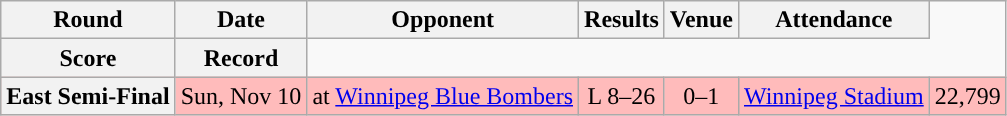<table class="wikitable" style="text-align:center">
<tr>
<th>Round</th>
<th>Date</th>
<th>Opponent</th>
<th>Results</th>
<th>Venue</th>
<th>Attendance</th>
</tr>
<tr>
<th>Score</th>
<th>Record</th>
</tr>
<tr style="background:#ffbbbb">
<th>East Semi-Final</th>
<td>Sun, Nov 10</td>
<td>at <a href='#'>Winnipeg Blue Bombers</a></td>
<td>L 8–26</td>
<td>0–1</td>
<td><a href='#'>Winnipeg Stadium</a></td>
<td>22,799</td>
</tr>
</table>
